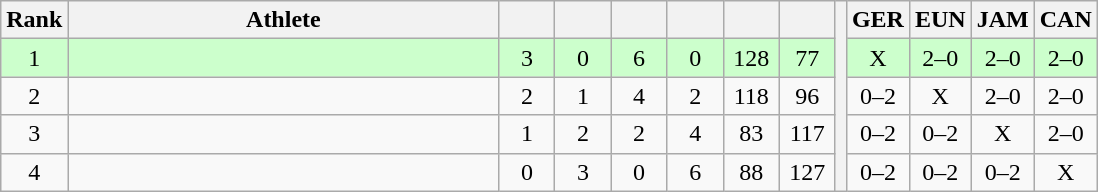<table class="wikitable" style="text-align:center">
<tr>
<th>Rank</th>
<th width=280>Athlete</th>
<th width=30></th>
<th width=30></th>
<th width=30></th>
<th width=30></th>
<th width=30></th>
<th width=30></th>
<th rowspan=5></th>
<th width=30>GER</th>
<th width=30>EUN</th>
<th width=30>JAM</th>
<th width=30>CAN</th>
</tr>
<tr style="background-color:#ccffcc;">
<td>1</td>
<td align=left></td>
<td>3</td>
<td>0</td>
<td>6</td>
<td>0</td>
<td>128</td>
<td>77</td>
<td>X</td>
<td>2–0</td>
<td>2–0</td>
<td>2–0</td>
</tr>
<tr>
<td>2</td>
<td align=left></td>
<td>2</td>
<td>1</td>
<td>4</td>
<td>2</td>
<td>118</td>
<td>96</td>
<td>0–2</td>
<td>X</td>
<td>2–0</td>
<td>2–0</td>
</tr>
<tr>
<td>3</td>
<td align=left></td>
<td>1</td>
<td>2</td>
<td>2</td>
<td>4</td>
<td>83</td>
<td>117</td>
<td>0–2</td>
<td>0–2</td>
<td>X</td>
<td>2–0</td>
</tr>
<tr>
<td>4</td>
<td align=left></td>
<td>0</td>
<td>3</td>
<td>0</td>
<td>6</td>
<td>88</td>
<td>127</td>
<td>0–2</td>
<td>0–2</td>
<td>0–2</td>
<td>X</td>
</tr>
</table>
